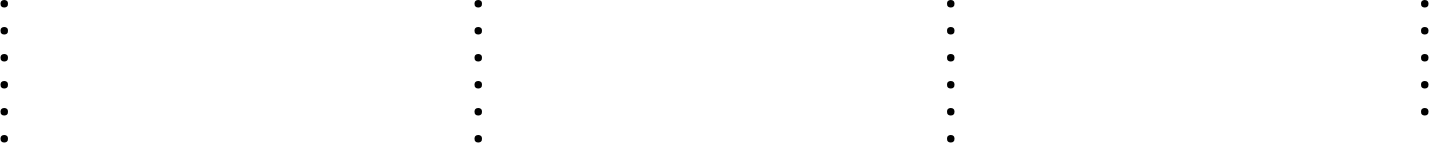<table width=100%>
<tr>
<td valign=top><br><ul><li></li><li></li><li></li><li></li><li></li><li></li></ul></td>
<td valign=top><br><ul><li></li><li></li><li></li><li></li><li></li><li></li></ul></td>
<td valign=top><br><ul><li></li><li></li><li></li><li></li><li></li><li></li></ul></td>
<td valign=top><br><ul><li></li><li></li><li></li><li></li><li></li></ul></td>
</tr>
</table>
